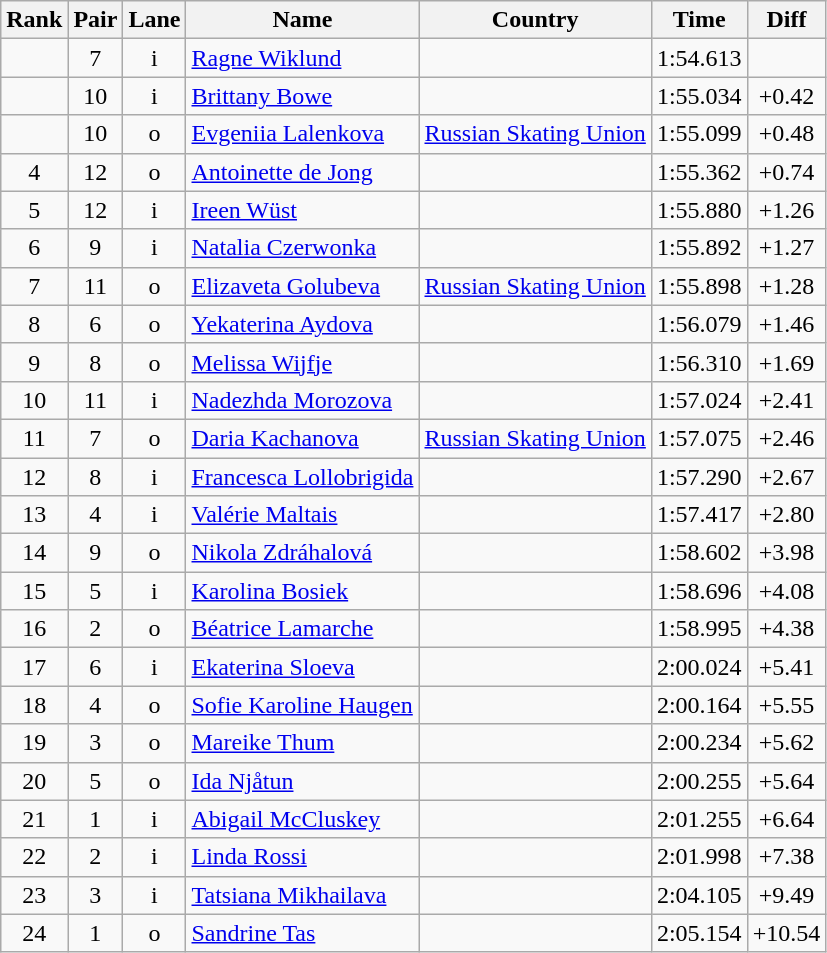<table class="wikitable sortable" style="text-align:center">
<tr>
<th>Rank</th>
<th>Pair</th>
<th>Lane</th>
<th>Name</th>
<th>Country</th>
<th>Time</th>
<th>Diff</th>
</tr>
<tr>
<td></td>
<td>7</td>
<td>i</td>
<td align=left><a href='#'>Ragne Wiklund</a></td>
<td align=left></td>
<td>1:54.613</td>
<td></td>
</tr>
<tr>
<td></td>
<td>10</td>
<td>i</td>
<td align=left><a href='#'>Brittany Bowe</a></td>
<td align=left></td>
<td>1:55.034</td>
<td>+0.42</td>
</tr>
<tr>
<td></td>
<td>10</td>
<td>o</td>
<td align=left><a href='#'>Evgeniia Lalenkova</a></td>
<td align=left><a href='#'>Russian Skating Union</a></td>
<td>1:55.099</td>
<td>+0.48</td>
</tr>
<tr>
<td>4</td>
<td>12</td>
<td>o</td>
<td align=left><a href='#'>Antoinette de Jong</a></td>
<td align=left></td>
<td>1:55.362</td>
<td>+0.74</td>
</tr>
<tr>
<td>5</td>
<td>12</td>
<td>i</td>
<td align=left><a href='#'>Ireen Wüst</a></td>
<td align=left></td>
<td>1:55.880</td>
<td>+1.26</td>
</tr>
<tr>
<td>6</td>
<td>9</td>
<td>i</td>
<td align=left><a href='#'>Natalia Czerwonka</a></td>
<td align=left></td>
<td>1:55.892</td>
<td>+1.27</td>
</tr>
<tr>
<td>7</td>
<td>11</td>
<td>o</td>
<td align=left><a href='#'>Elizaveta Golubeva</a></td>
<td align=left><a href='#'>Russian Skating Union</a></td>
<td>1:55.898</td>
<td>+1.28</td>
</tr>
<tr>
<td>8</td>
<td>6</td>
<td>o</td>
<td align=left><a href='#'>Yekaterina Aydova</a></td>
<td align=left></td>
<td>1:56.079</td>
<td>+1.46</td>
</tr>
<tr>
<td>9</td>
<td>8</td>
<td>o</td>
<td align=left><a href='#'>Melissa Wijfje</a></td>
<td align=left></td>
<td>1:56.310</td>
<td>+1.69</td>
</tr>
<tr>
<td>10</td>
<td>11</td>
<td>i</td>
<td align=left><a href='#'>Nadezhda Morozova</a></td>
<td align=left></td>
<td>1:57.024</td>
<td>+2.41</td>
</tr>
<tr>
<td>11</td>
<td>7</td>
<td>o</td>
<td align=left><a href='#'>Daria Kachanova</a></td>
<td align=left><a href='#'>Russian Skating Union</a></td>
<td>1:57.075</td>
<td>+2.46</td>
</tr>
<tr>
<td>12</td>
<td>8</td>
<td>i</td>
<td align=left><a href='#'>Francesca Lollobrigida</a></td>
<td align=left></td>
<td>1:57.290</td>
<td>+2.67</td>
</tr>
<tr>
<td>13</td>
<td>4</td>
<td>i</td>
<td align=left><a href='#'>Valérie Maltais</a></td>
<td align=left></td>
<td>1:57.417</td>
<td>+2.80</td>
</tr>
<tr>
<td>14</td>
<td>9</td>
<td>o</td>
<td align=left><a href='#'>Nikola Zdráhalová</a></td>
<td align=left></td>
<td>1:58.602</td>
<td>+3.98</td>
</tr>
<tr>
<td>15</td>
<td>5</td>
<td>i</td>
<td align=left><a href='#'>Karolina Bosiek</a></td>
<td align=left></td>
<td>1:58.696</td>
<td>+4.08</td>
</tr>
<tr>
<td>16</td>
<td>2</td>
<td>o</td>
<td align=left><a href='#'>Béatrice Lamarche</a></td>
<td align=left></td>
<td>1:58.995</td>
<td>+4.38</td>
</tr>
<tr>
<td>17</td>
<td>6</td>
<td>i</td>
<td align=left><a href='#'>Ekaterina Sloeva</a></td>
<td align=left></td>
<td>2:00.024</td>
<td>+5.41</td>
</tr>
<tr>
<td>18</td>
<td>4</td>
<td>o</td>
<td align=left><a href='#'>Sofie Karoline Haugen</a></td>
<td align=left></td>
<td>2:00.164</td>
<td>+5.55</td>
</tr>
<tr>
<td>19</td>
<td>3</td>
<td>o</td>
<td align=left><a href='#'>Mareike Thum</a></td>
<td align=left></td>
<td>2:00.234</td>
<td>+5.62</td>
</tr>
<tr>
<td>20</td>
<td>5</td>
<td>o</td>
<td align=left><a href='#'>Ida Njåtun</a></td>
<td align=left></td>
<td>2:00.255</td>
<td>+5.64</td>
</tr>
<tr>
<td>21</td>
<td>1</td>
<td>i</td>
<td align=left><a href='#'>Abigail McCluskey</a></td>
<td align=left></td>
<td>2:01.255</td>
<td>+6.64</td>
</tr>
<tr>
<td>22</td>
<td>2</td>
<td>i</td>
<td align=left><a href='#'>Linda Rossi</a></td>
<td align=left></td>
<td>2:01.998</td>
<td>+7.38</td>
</tr>
<tr>
<td>23</td>
<td>3</td>
<td>i</td>
<td align=left><a href='#'>Tatsiana Mikhailava</a></td>
<td align=left></td>
<td>2:04.105</td>
<td>+9.49</td>
</tr>
<tr>
<td>24</td>
<td>1</td>
<td>o</td>
<td align=left><a href='#'>Sandrine Tas</a></td>
<td align=left></td>
<td>2:05.154</td>
<td>+10.54</td>
</tr>
</table>
